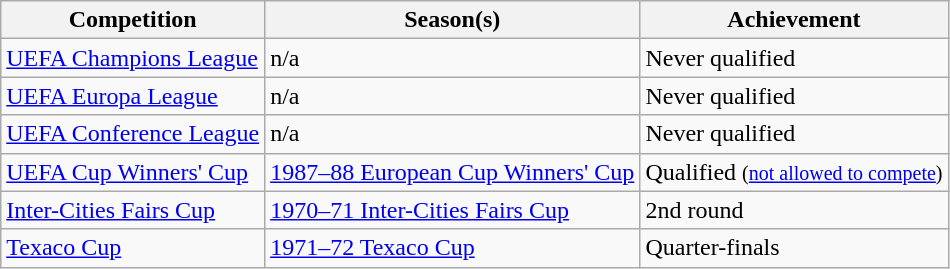<table class="wikitable">
<tr>
<th>Competition</th>
<th>Season(s)</th>
<th>Achievement</th>
</tr>
<tr>
<td><a href='#'>UEFA Champions League</a></td>
<td>n/a</td>
<td>Never qualified</td>
</tr>
<tr>
<td><a href='#'>UEFA Europa League</a></td>
<td>n/a</td>
<td>Never qualified</td>
</tr>
<tr>
<td><a href='#'>UEFA Conference League</a></td>
<td>n/a</td>
<td>Never qualified</td>
</tr>
<tr>
<td><a href='#'>UEFA Cup Winners' Cup</a></td>
<td><a href='#'>1987–88 European Cup Winners' Cup</a></td>
<td>Qualified <small>(<a href='#'>not allowed to compete</a>)</small></td>
</tr>
<tr>
<td><a href='#'>Inter-Cities Fairs Cup</a></td>
<td><a href='#'>1970–71 Inter-Cities Fairs Cup</a></td>
<td>2nd round</td>
</tr>
<tr>
<td><a href='#'>Texaco Cup</a></td>
<td><a href='#'>1971–72 Texaco Cup</a></td>
<td>Quarter-finals</td>
</tr>
</table>
